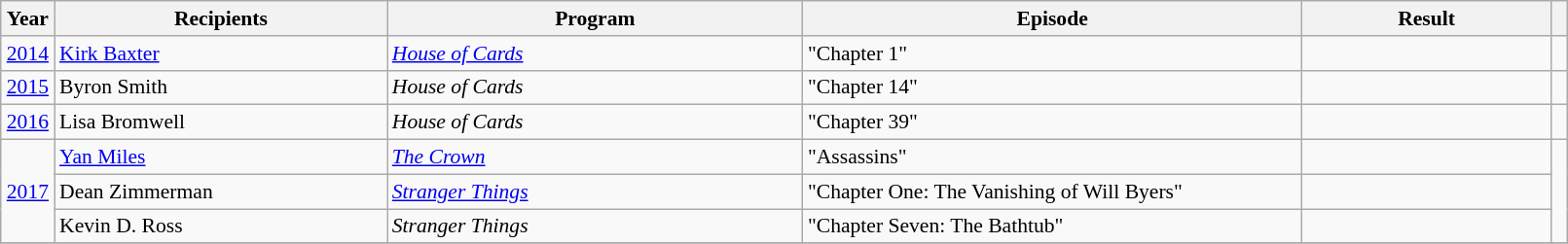<table class="wikitable plainrowheaders" style="font-size: 90%" width=85%>
<tr>
<th scope="col" style="width:2%;">Year</th>
<th scope="col" style="width:20%;">Recipients</th>
<th scope="col" style="width:25%;">Program</th>
<th scope="col" style="width:30%;">Episode</th>
<th scope="col" style="width:15%;">Result</th>
<th scope="col" class="unsortable" style="width:1%;"></th>
</tr>
<tr>
<td style="text-align:center;"><a href='#'>2014</a></td>
<td><a href='#'>Kirk Baxter</a></td>
<td><em><a href='#'>House of Cards</a></em></td>
<td>"Chapter 1"</td>
<td></td>
<td style="text-align:center;"></td>
</tr>
<tr>
<td style="text-align:center;"><a href='#'>2015</a></td>
<td>Byron Smith</td>
<td><em>House of Cards</em></td>
<td>"Chapter 14"</td>
<td></td>
<td style="text-align:center;"></td>
</tr>
<tr>
<td style="text-align:center;"><a href='#'>2016</a></td>
<td>Lisa Bromwell</td>
<td><em>House of Cards</em></td>
<td>"Chapter 39"</td>
<td></td>
<td style="text-align:center;"></td>
</tr>
<tr>
<td rowspan="3" style="text-align:center;"><a href='#'>2017</a></td>
<td><a href='#'>Yan Miles</a></td>
<td><em><a href='#'>The Crown</a></em></td>
<td>"Assassins"</td>
<td></td>
<td rowspan="3" style="text-align:center;"></td>
</tr>
<tr>
<td>Dean Zimmerman</td>
<td><em><a href='#'>Stranger Things</a></em></td>
<td>"Chapter One: The Vanishing of Will Byers"</td>
<td></td>
</tr>
<tr>
<td>Kevin D. Ross</td>
<td><em>Stranger Things</em></td>
<td>"Chapter Seven: The Bathtub"</td>
<td></td>
</tr>
<tr>
</tr>
</table>
